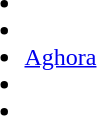<table border="0pt">
<tr>
<td><br><ul><li><a href='#'></a></li><li><a href='#'></a></li><li><a href='#'>Aghora</a></li><li><a href='#'></a></li><li><a href='#'></a></li></ul></td>
</tr>
</table>
